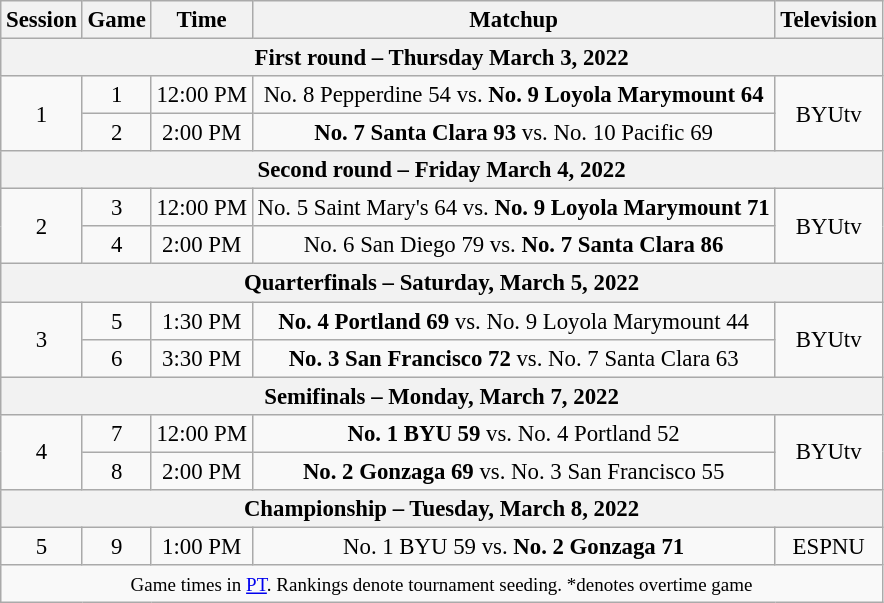<table class="wikitable" style="font-size: 95%;text-align:center">
<tr>
<th>Session</th>
<th>Game</th>
<th>Time</th>
<th>Matchup</th>
<th>Television</th>
</tr>
<tr>
<th colspan=6>First round – Thursday March 3, 2022</th>
</tr>
<tr>
<td rowspan=2>1</td>
<td>1</td>
<td>12:00 PM</td>
<td>No. 8 Pepperdine 54 vs. <strong>No. 9 Loyola Marymount 64</strong></td>
<td rowspan=2>BYUtv</td>
</tr>
<tr>
<td>2</td>
<td>2:00 PM</td>
<td><strong>No. 7 Santa Clara 93</strong> vs. No. 10 Pacific 69</td>
</tr>
<tr>
<th colspan=6>Second round – Friday March 4, 2022</th>
</tr>
<tr>
<td rowspan=2>2</td>
<td>3</td>
<td>12:00 PM</td>
<td>No. 5 Saint Mary's 64 vs. <strong>No. 9 Loyola Marymount 71</strong></td>
<td rowspan=2>BYUtv</td>
</tr>
<tr>
<td>4</td>
<td>2:00 PM</td>
<td>No. 6 San Diego 79 vs. <strong>No. 7 Santa Clara 86</strong></td>
</tr>
<tr>
<th colspan=6>Quarterfinals – Saturday, March 5, 2022</th>
</tr>
<tr>
<td rowspan=2>3</td>
<td>5</td>
<td>1:30 PM</td>
<td><strong>No. 4 Portland 69</strong> vs. No. 9 Loyola Marymount 44</td>
<td rowspan=2>BYUtv</td>
</tr>
<tr>
<td>6</td>
<td>3:30 PM</td>
<td><strong>No. 3 San Francisco 72</strong> vs. No. 7 Santa Clara 63</td>
</tr>
<tr>
<th colspan=6>Semifinals – Monday, March 7, 2022</th>
</tr>
<tr>
<td rowspan=2>4</td>
<td>7</td>
<td>12:00 PM</td>
<td><strong>No. 1 BYU 59</strong> vs. No. 4 Portland 52</td>
<td rowspan=2>BYUtv</td>
</tr>
<tr>
<td>8</td>
<td>2:00 PM</td>
<td><strong>No. 2 Gonzaga 69</strong> vs. No. 3 San Francisco 55</td>
</tr>
<tr>
<th colspan=6>Championship – Tuesday, March 8, 2022</th>
</tr>
<tr>
<td>5</td>
<td>9</td>
<td>1:00 PM</td>
<td>No. 1 BYU 59 vs. <strong>No. 2 Gonzaga 71</strong></td>
<td>ESPNU</td>
</tr>
<tr>
<td colspan=6><small>Game times in <a href='#'>PT</a>. Rankings denote tournament seeding. *denotes overtime game</small></td>
</tr>
</table>
